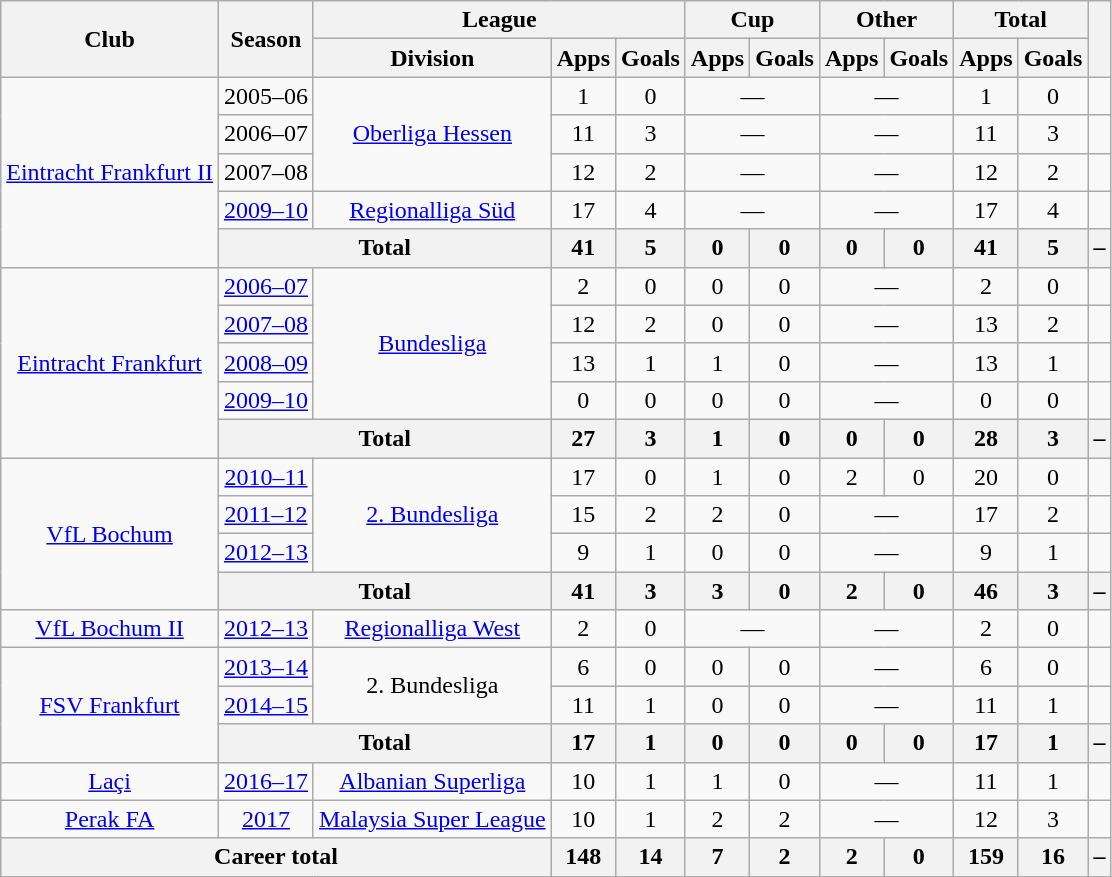<table class="wikitable" style="text-align:center">
<tr>
<th rowspan="2">Club</th>
<th rowspan="2">Season</th>
<th colspan="3">League</th>
<th colspan="2">Cup</th>
<th colspan="2">Other</th>
<th colspan="2">Total</th>
<th rowspan="2"></th>
</tr>
<tr>
<th>Division</th>
<th>Apps</th>
<th>Goals</th>
<th>Apps</th>
<th>Goals</th>
<th>Apps</th>
<th>Goals</th>
<th>Apps</th>
<th>Goals</th>
</tr>
<tr>
<td rowspan="5"><a href='#'>Eintracht Frankfurt II</a></td>
<td>2005–06</td>
<td rowspan="3"><a href='#'>Oberliga Hessen</a></td>
<td>1</td>
<td>0</td>
<td colspan="2">—</td>
<td colspan="2">—</td>
<td>1</td>
<td>0</td>
</tr>
<tr>
<td>2006–07</td>
<td>11</td>
<td>3</td>
<td colspan="2">—</td>
<td colspan="2">—</td>
<td>11</td>
<td>3</td>
<td></td>
</tr>
<tr>
<td>2007–08</td>
<td>12</td>
<td>2</td>
<td colspan="2">—</td>
<td colspan="2">—</td>
<td>12</td>
<td>2</td>
<td></td>
</tr>
<tr>
<td><a href='#'>2009–10</a></td>
<td><a href='#'>Regionalliga Süd</a></td>
<td>17</td>
<td>4</td>
<td colspan="2">—</td>
<td colspan="2">—</td>
<td>17</td>
<td>4</td>
<td></td>
</tr>
<tr>
<th colspan="2">Total</th>
<th>41</th>
<th>5</th>
<th>0</th>
<th>0</th>
<th>0</th>
<th>0</th>
<th>41</th>
<th>5</th>
<th>–</th>
</tr>
<tr>
<td rowspan="5"><a href='#'>Eintracht Frankfurt</a></td>
<td><a href='#'>2006–07</a></td>
<td rowspan="4"><a href='#'>Bundesliga</a></td>
<td>2</td>
<td>0</td>
<td>0</td>
<td>0</td>
<td colspan="2">—</td>
<td>2</td>
<td>0</td>
<td></td>
</tr>
<tr>
<td><a href='#'>2007–08</a></td>
<td>12</td>
<td>2</td>
<td>0</td>
<td>0</td>
<td colspan="2">—</td>
<td>13</td>
<td>2</td>
<td></td>
</tr>
<tr>
<td><a href='#'>2008–09</a></td>
<td>13</td>
<td>1</td>
<td>1</td>
<td>0</td>
<td colspan="2">—</td>
<td>13</td>
<td>1</td>
<td></td>
</tr>
<tr>
<td><a href='#'>2009–10</a></td>
<td>0</td>
<td>0</td>
<td>0</td>
<td>0</td>
<td colspan="2">—</td>
<td>0</td>
<td>0</td>
<td></td>
</tr>
<tr>
<th colspan="2">Total</th>
<th>27</th>
<th>3</th>
<th>1</th>
<th>0</th>
<th>0</th>
<th>0</th>
<th>28</th>
<th>3</th>
<th>–</th>
</tr>
<tr>
<td rowspan="4"><a href='#'>VfL Bochum</a></td>
<td><a href='#'>2010–11</a></td>
<td rowspan="3"><a href='#'>2. Bundesliga</a></td>
<td>17</td>
<td>0</td>
<td>1</td>
<td>0</td>
<td>2</td>
<td>0</td>
<td>20</td>
<td>0</td>
<td></td>
</tr>
<tr>
<td><a href='#'>2011–12</a></td>
<td>15</td>
<td>2</td>
<td>2</td>
<td>0</td>
<td colspan="2">—</td>
<td>17</td>
<td>2</td>
<td></td>
</tr>
<tr>
<td><a href='#'>2012–13</a></td>
<td>9</td>
<td>1</td>
<td>0</td>
<td>0</td>
<td colspan="2">—</td>
<td>9</td>
<td>1</td>
<td></td>
</tr>
<tr>
<th colspan="2">Total</th>
<th>41</th>
<th>3</th>
<th>3</th>
<th>0</th>
<th>2</th>
<th>0</th>
<th>46</th>
<th>3</th>
<th>–</th>
</tr>
<tr>
<td><a href='#'>VfL Bochum II</a></td>
<td><a href='#'>2012–13</a></td>
<td><a href='#'>Regionalliga West</a></td>
<td>2</td>
<td>0</td>
<td colspan="2">—</td>
<td colspan="2">—</td>
<td>2</td>
<td>0</td>
<td></td>
</tr>
<tr>
<td rowspan="3"><a href='#'>FSV Frankfurt</a></td>
<td><a href='#'>2013–14</a></td>
<td rowspan="2">2. Bundesliga</td>
<td>6</td>
<td>0</td>
<td>0</td>
<td>0</td>
<td colspan="2">—</td>
<td>6</td>
<td>0</td>
<td></td>
</tr>
<tr>
<td><a href='#'>2014–15</a></td>
<td>11</td>
<td>1</td>
<td>0</td>
<td>0</td>
<td colspan="2">—</td>
<td>11</td>
<td>1</td>
<td></td>
</tr>
<tr>
<th colspan="2">Total</th>
<th>17</th>
<th>1</th>
<th>0</th>
<th>0</th>
<th>0</th>
<th>0</th>
<th>17</th>
<th>1</th>
<th>–</th>
</tr>
<tr>
<td><a href='#'>Laçi</a></td>
<td><a href='#'>2016–17</a></td>
<td><a href='#'>Albanian Superliga</a></td>
<td>10</td>
<td>1</td>
<td>1</td>
<td>0</td>
<td colspan="2">—</td>
<td>11</td>
<td>1</td>
<td></td>
</tr>
<tr>
<td><a href='#'>Perak FA</a></td>
<td><a href='#'>2017</a></td>
<td><a href='#'>Malaysia Super League</a></td>
<td>10</td>
<td>1</td>
<td>2</td>
<td>2</td>
<td colspan="2">—</td>
<td>12</td>
<td>3</td>
<td></td>
</tr>
<tr>
<th colspan="3">Career total</th>
<th>148</th>
<th>14</th>
<th>7</th>
<th>2</th>
<th>2</th>
<th>0</th>
<th>159</th>
<th>16</th>
<th>–</th>
</tr>
</table>
